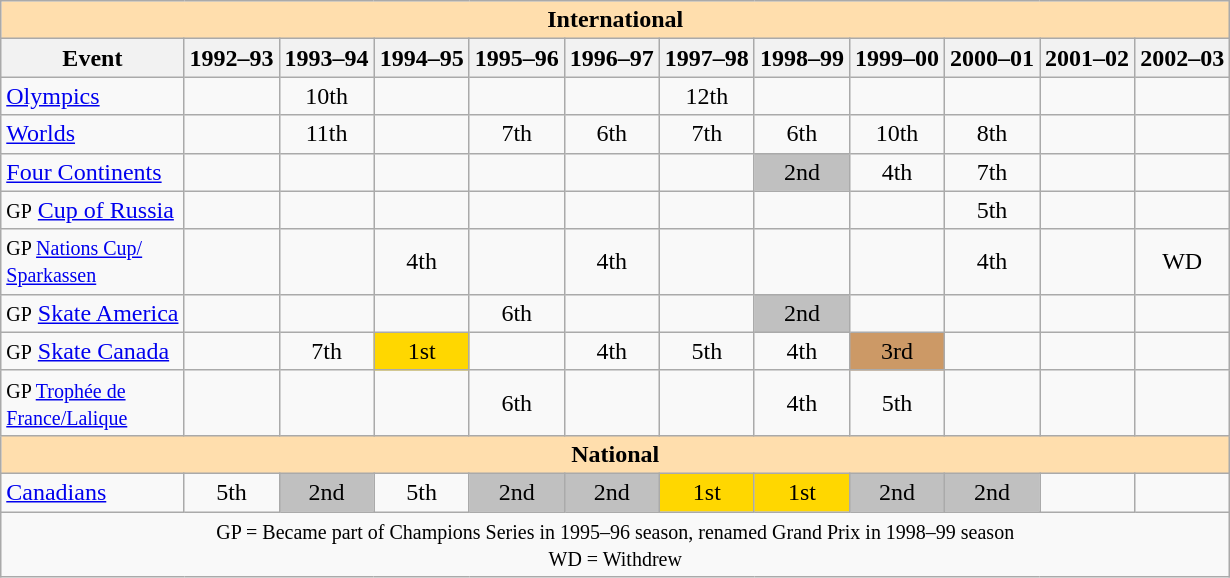<table class="wikitable" style="text-align:center">
<tr>
<th style="background-color: #ffdead; " colspan=12 align=center><strong>International</strong></th>
</tr>
<tr>
<th>Event</th>
<th>1992–93</th>
<th>1993–94</th>
<th>1994–95</th>
<th>1995–96</th>
<th>1996–97</th>
<th>1997–98</th>
<th>1998–99</th>
<th>1999–00</th>
<th>2000–01</th>
<th>2001–02</th>
<th>2002–03</th>
</tr>
<tr>
<td align=left><a href='#'>Olympics</a></td>
<td></td>
<td>10th</td>
<td></td>
<td></td>
<td></td>
<td>12th</td>
<td></td>
<td></td>
<td></td>
<td></td>
<td></td>
</tr>
<tr>
<td align=left><a href='#'>Worlds</a></td>
<td></td>
<td>11th</td>
<td></td>
<td>7th</td>
<td>6th</td>
<td>7th</td>
<td>6th</td>
<td>10th</td>
<td>8th</td>
<td></td>
<td></td>
</tr>
<tr>
<td align=left><a href='#'>Four Continents</a></td>
<td></td>
<td></td>
<td></td>
<td></td>
<td></td>
<td></td>
<td bgcolor=silver>2nd</td>
<td>4th</td>
<td>7th</td>
<td></td>
<td></td>
</tr>
<tr>
<td align=left><small>GP</small> <a href='#'>Cup of Russia</a></td>
<td></td>
<td></td>
<td></td>
<td></td>
<td></td>
<td></td>
<td></td>
<td></td>
<td>5th</td>
<td></td>
<td></td>
</tr>
<tr>
<td align=left><small>GP <a href='#'>Nations Cup/<br>Sparkassen</a></small></td>
<td></td>
<td></td>
<td>4th</td>
<td></td>
<td>4th</td>
<td></td>
<td></td>
<td></td>
<td>4th</td>
<td></td>
<td>WD</td>
</tr>
<tr>
<td align=left><small>GP</small> <a href='#'>Skate America</a></td>
<td></td>
<td></td>
<td></td>
<td>6th</td>
<td></td>
<td></td>
<td bgcolor=silver>2nd</td>
<td></td>
<td></td>
<td></td>
<td></td>
</tr>
<tr>
<td align=left><small>GP</small> <a href='#'>Skate Canada</a></td>
<td></td>
<td>7th</td>
<td bgcolor=gold>1st</td>
<td></td>
<td>4th</td>
<td>5th</td>
<td>4th</td>
<td bgcolor=cc9966>3rd</td>
<td></td>
<td></td>
<td></td>
</tr>
<tr>
<td align=left><small>GP <a href='#'>Trophée de <br>France/Lalique</a></small></td>
<td></td>
<td></td>
<td></td>
<td>6th</td>
<td></td>
<td></td>
<td>4th</td>
<td>5th</td>
<td></td>
<td></td>
<td></td>
</tr>
<tr>
<th style="background-color: #ffdead; " colspan=12 align=center><strong>National</strong></th>
</tr>
<tr>
<td align=left><a href='#'>Canadians</a></td>
<td>5th</td>
<td bgcolor=silver>2nd</td>
<td>5th</td>
<td bgcolor=silver>2nd</td>
<td bgcolor=silver>2nd</td>
<td bgcolor=gold>1st</td>
<td bgcolor=gold>1st</td>
<td bgcolor=silver>2nd</td>
<td bgcolor=silver>2nd</td>
<td></td>
<td></td>
</tr>
<tr>
<td colspan=12 align=center><small> GP = Became part of Champions Series in 1995–96 season, renamed Grand Prix in 1998–99 season <br> WD = Withdrew </small></td>
</tr>
</table>
